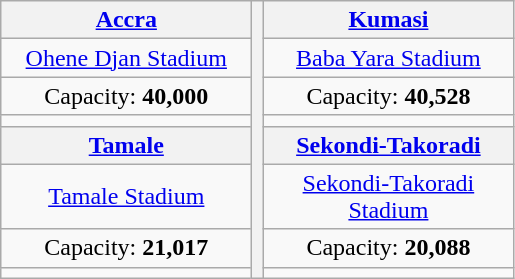<table class=wikitable style="text-align:center">
<tr>
<th width=160><a href='#'>Accra</a></th>
<th rowspan=8><br></th>
<th width=160><a href='#'>Kumasi</a></th>
</tr>
<tr>
<td><a href='#'>Ohene Djan Stadium</a></td>
<td><a href='#'>Baba Yara Stadium</a></td>
</tr>
<tr>
<td>Capacity: <strong>40,000</strong></td>
<td>Capacity: <strong>40,528</strong></td>
</tr>
<tr>
<td></td>
<td></td>
</tr>
<tr>
<th width=160><a href='#'>Tamale</a></th>
<th><a href='#'>Sekondi-Takoradi</a></th>
</tr>
<tr>
<td><a href='#'>Tamale Stadium</a></td>
<td><a href='#'>Sekondi-Takoradi Stadium</a></td>
</tr>
<tr>
<td>Capacity: <strong>21,017</strong></td>
<td>Capacity: <strong>20,088</strong></td>
</tr>
<tr>
<td></td>
<td></td>
</tr>
</table>
